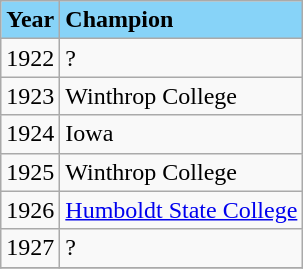<table class="wikitable">
<tr ! style="background-color: #87D3F8;">
<td><strong>Year</strong></td>
<td><strong>Champion</strong></td>
</tr>
<tr --->
<td>1922</td>
<td>?</td>
</tr>
<tr --->
<td>1923</td>
<td>Winthrop College</td>
</tr>
<tr --->
<td>1924</td>
<td>Iowa</td>
</tr>
<tr --->
<td>1925</td>
<td>Winthrop College</td>
</tr>
<tr --->
<td>1926</td>
<td><a href='#'>Humboldt State College</a></td>
</tr>
<tr --->
<td>1927</td>
<td>?</td>
</tr>
<tr --->
</tr>
</table>
